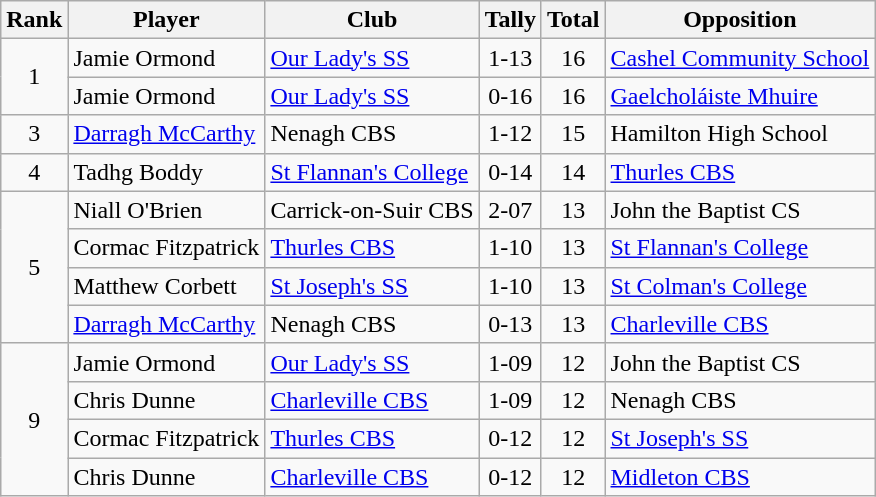<table class="wikitable">
<tr>
<th>Rank</th>
<th>Player</th>
<th>Club</th>
<th>Tally</th>
<th>Total</th>
<th>Opposition</th>
</tr>
<tr>
<td rowspan="2" style="text-align:center;">1</td>
<td>Jamie Ormond</td>
<td><a href='#'>Our Lady's SS</a></td>
<td align=center>1-13</td>
<td align=center>16</td>
<td><a href='#'>Cashel Community School</a></td>
</tr>
<tr>
<td>Jamie Ormond</td>
<td><a href='#'>Our Lady's SS</a></td>
<td align=center>0-16</td>
<td align=center>16</td>
<td><a href='#'>Gaelcholáiste Mhuire</a></td>
</tr>
<tr>
<td rowspan="1" style="text-align:center;">3</td>
<td><a href='#'>Darragh McCarthy</a></td>
<td>Nenagh CBS</td>
<td align=center>1-12</td>
<td align=center>15</td>
<td>Hamilton High School</td>
</tr>
<tr>
<td rowspan="1" style="text-align:center;">4</td>
<td>Tadhg Boddy</td>
<td><a href='#'>St Flannan's College</a></td>
<td align=center>0-14</td>
<td align=center>14</td>
<td><a href='#'>Thurles CBS</a></td>
</tr>
<tr>
<td rowspan="4" style="text-align:center;">5</td>
<td>Niall O'Brien</td>
<td>Carrick-on-Suir CBS</td>
<td align=center>2-07</td>
<td align=center>13</td>
<td>John the Baptist CS</td>
</tr>
<tr>
<td>Cormac Fitzpatrick</td>
<td><a href='#'>Thurles CBS</a></td>
<td align=center>1-10</td>
<td align=center>13</td>
<td><a href='#'>St Flannan's College</a></td>
</tr>
<tr>
<td>Matthew Corbett</td>
<td><a href='#'>St Joseph's SS</a></td>
<td align=center>1-10</td>
<td align=center>13</td>
<td><a href='#'>St Colman's College</a></td>
</tr>
<tr>
<td><a href='#'>Darragh McCarthy</a></td>
<td>Nenagh CBS</td>
<td align=center>0-13</td>
<td align=center>13</td>
<td><a href='#'>Charleville CBS</a></td>
</tr>
<tr>
<td rowspan="4" style="text-align:center;">9</td>
<td>Jamie Ormond</td>
<td><a href='#'>Our Lady's SS</a></td>
<td align=center>1-09</td>
<td align=center>12</td>
<td>John the Baptist CS</td>
</tr>
<tr>
<td>Chris Dunne</td>
<td><a href='#'>Charleville CBS</a></td>
<td align=center>1-09</td>
<td align=center>12</td>
<td>Nenagh CBS</td>
</tr>
<tr>
<td>Cormac Fitzpatrick</td>
<td><a href='#'>Thurles CBS</a></td>
<td align=center>0-12</td>
<td align=center>12</td>
<td><a href='#'>St Joseph's SS</a></td>
</tr>
<tr>
<td>Chris Dunne</td>
<td><a href='#'>Charleville CBS</a></td>
<td align=center>0-12</td>
<td align=center>12</td>
<td><a href='#'>Midleton CBS</a></td>
</tr>
</table>
